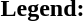<table class="toccolours" style="font-size:100%; white-space:nowrap;">
<tr>
<td><strong>Legend:</strong></td>
<td>      </td>
</tr>
<tr>
<td></td>
</tr>
<tr>
<td></td>
</tr>
</table>
